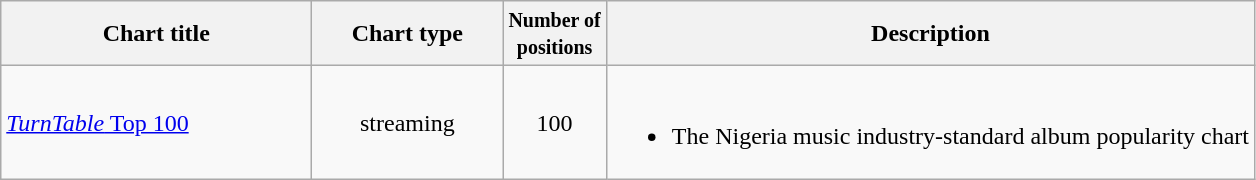<table class="wikitable sortable">
<tr>
<th width=200>Chart title</th>
<th width=120>Chart type</th>
<th><small>Number of<br>positions</small></th>
<th class="unsortable">Description</th>
</tr>
<tr>
<td><a href='#'><em>TurnTable</em> Top 100</a></td>
<td style="text-align:center;" rowspan="1">streaming</td>
<td align=center>100</td>
<td><br><ul><li>The Nigeria music industry-standard album popularity chart</li></ul></td>
</tr>
</table>
